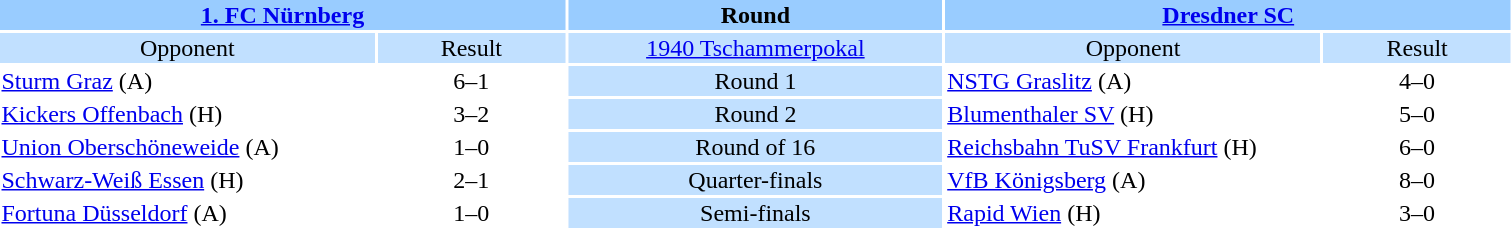<table style="width:80%; text-align:center;">
<tr style="vertical-align:top; background:#99CCFF;">
<th colspan="2"><a href='#'>1. FC Nürnberg</a></th>
<th style="width:20%">Round</th>
<th colspan="2"><a href='#'>Dresdner SC</a></th>
</tr>
<tr style="vertical-align:top; background:#C1E0FF;">
<td style="width:20%">Opponent</td>
<td style="width:10%">Result</td>
<td><a href='#'>1940 Tschammerpokal</a></td>
<td style="width:20%">Opponent</td>
<td style="width:10%">Result</td>
</tr>
<tr>
<td align="left"><a href='#'>Sturm Graz</a> (A)</td>
<td>6–1</td>
<td style="background:#C1E0FF;">Round 1</td>
<td align="left"><a href='#'>NSTG Graslitz</a> (A)</td>
<td>4–0</td>
</tr>
<tr>
<td align="left"><a href='#'>Kickers Offenbach</a> (H)</td>
<td>3–2</td>
<td style="background:#C1E0FF;">Round 2</td>
<td align="left"><a href='#'>Blumenthaler SV</a> (H)</td>
<td>5–0</td>
</tr>
<tr>
<td align="left"><a href='#'>Union Oberschöneweide</a> (A)</td>
<td>1–0</td>
<td style="background:#C1E0FF;">Round of 16</td>
<td align="left"><a href='#'>Reichsbahn TuSV Frankfurt</a> (H)</td>
<td>6–0</td>
</tr>
<tr>
<td align="left"><a href='#'>Schwarz-Weiß Essen</a> (H)</td>
<td>2–1</td>
<td style="background:#C1E0FF;">Quarter-finals</td>
<td align="left"><a href='#'>VfB Königsberg</a> (A)</td>
<td>8–0</td>
</tr>
<tr>
<td align="left"><a href='#'>Fortuna Düsseldorf</a> (A)</td>
<td>1–0</td>
<td style="background:#C1E0FF;">Semi-finals</td>
<td align="left"><a href='#'>Rapid Wien</a> (H)</td>
<td>3–0</td>
</tr>
</table>
